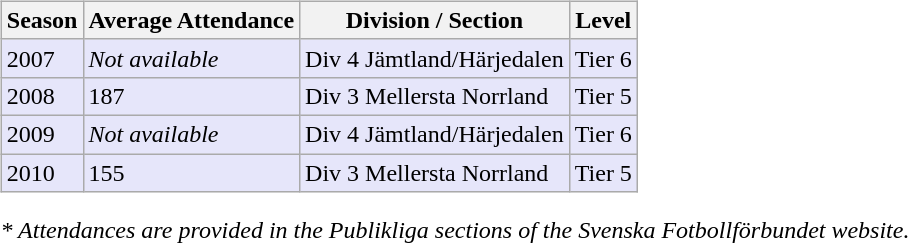<table>
<tr>
<td valign="top" width=0%><br><table class="wikitable">
<tr style="background:#f0f6fa;">
<th><strong>Season</strong></th>
<th><strong>Average Attendance</strong></th>
<th><strong>Division / Section</strong></th>
<th><strong>Level</strong></th>
</tr>
<tr>
<td style="background:#E6E6FA;">2007</td>
<td style="background:#E6E6FA;"><em>Not available</em></td>
<td style="background:#E6E6FA;">Div 4 Jämtland/Härjedalen</td>
<td style="background:#E6E6FA;">Tier 6</td>
</tr>
<tr>
<td style="background:#E6E6FA;">2008</td>
<td style="background:#E6E6FA;">187</td>
<td style="background:#E6E6FA;">Div 3 Mellersta Norrland</td>
<td style="background:#E6E6FA;">Tier 5</td>
</tr>
<tr>
<td style="background:#E6E6FA;">2009</td>
<td style="background:#E6E6FA;"><em>Not available</em></td>
<td style="background:#E6E6FA;">Div 4 Jämtland/Härjedalen</td>
<td style="background:#E6E6FA;">Tier 6</td>
</tr>
<tr>
<td style="background:#E6E6FA;">2010</td>
<td style="background:#E6E6FA;">155</td>
<td style="background:#E6E6FA;">Div 3 Mellersta Norrland</td>
<td style="background:#E6E6FA;">Tier 5</td>
</tr>
</table>
<em>* Attendances are provided in the Publikliga sections of the Svenska Fotbollförbundet website.</em> </td>
</tr>
</table>
